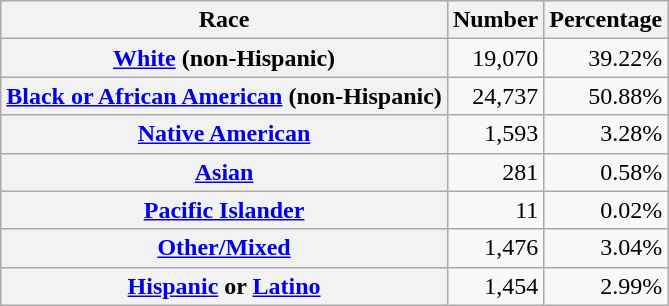<table class="wikitable" style="text-align:right">
<tr>
<th scope="col">Race</th>
<th scope="col">Number</th>
<th scope="col">Percentage</th>
</tr>
<tr>
<th scope="row"><a href='#'>White</a> (non-Hispanic)</th>
<td>19,070</td>
<td>39.22%</td>
</tr>
<tr>
<th scope="row"><a href='#'>Black or African American</a> (non-Hispanic)</th>
<td>24,737</td>
<td>50.88%</td>
</tr>
<tr>
<th scope="row"><a href='#'>Native American</a></th>
<td>1,593</td>
<td>3.28%</td>
</tr>
<tr>
<th scope="row"><a href='#'>Asian</a></th>
<td>281</td>
<td>0.58%</td>
</tr>
<tr>
<th scope="row"><a href='#'>Pacific Islander</a></th>
<td>11</td>
<td>0.02%</td>
</tr>
<tr>
<th scope="row"><a href='#'>Other/Mixed</a></th>
<td>1,476</td>
<td>3.04%</td>
</tr>
<tr>
<th scope="row"><a href='#'>Hispanic</a> or <a href='#'>Latino</a></th>
<td>1,454</td>
<td>2.99%</td>
</tr>
</table>
